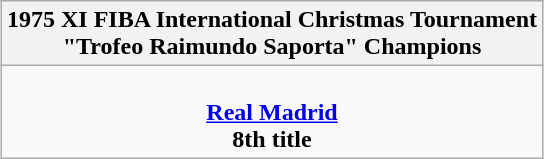<table class=wikitable style="text-align:center; margin:auto">
<tr>
<th>1975 XI FIBA International Christmas Tournament<br>"Trofeo Raimundo Saporta" Champions</th>
</tr>
<tr>
<td><br><strong><a href='#'>Real Madrid</a></strong><br><strong>8th title</strong></td>
</tr>
</table>
